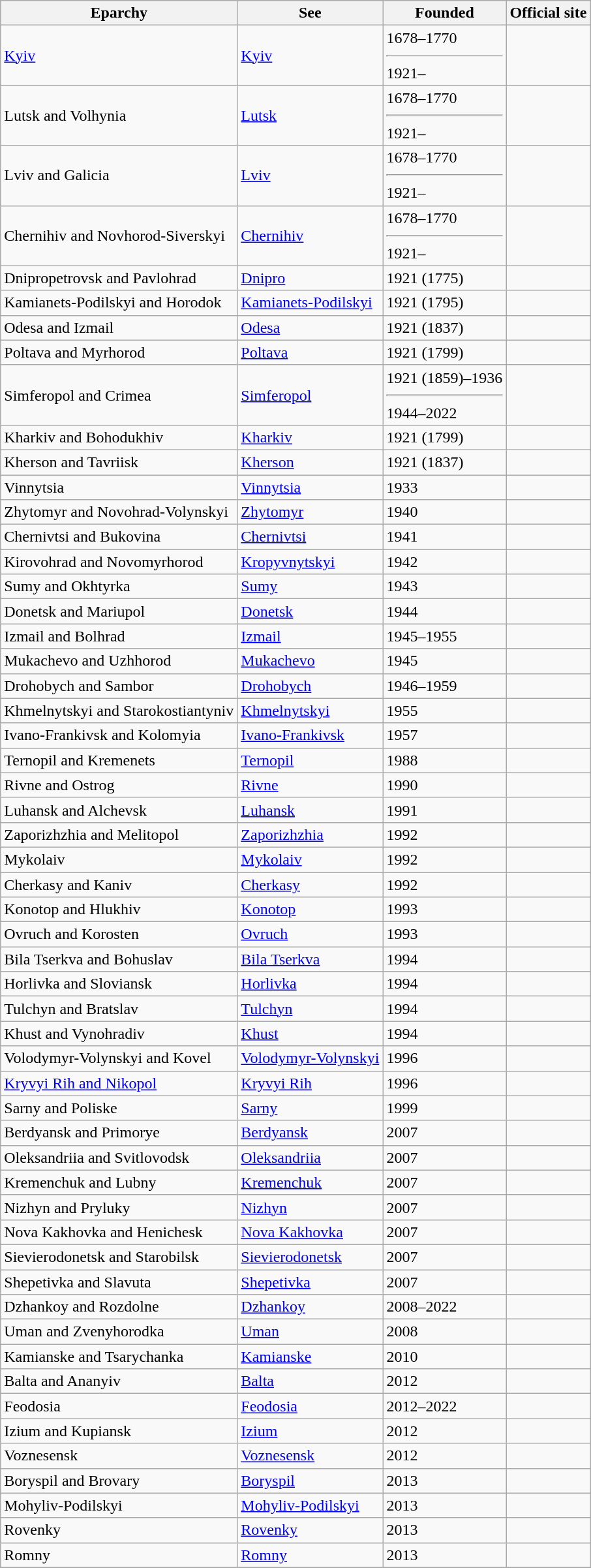<table class=wikitable>
<tr>
<th>Eparchy</th>
<th>See</th>
<th>Founded</th>
<th>Official site</th>
</tr>
<tr>
<td><a href='#'>Kyiv</a></td>
<td><a href='#'>Kyiv</a></td>
<td>1678–1770<hr>1921–</td>
<td></td>
</tr>
<tr>
<td>Lutsk and Volhynia</td>
<td><a href='#'>Lutsk</a></td>
<td>1678–1770<hr>1921–</td>
<td></td>
</tr>
<tr>
<td>Lviv and Galicia</td>
<td><a href='#'>Lviv</a></td>
<td>1678–1770<hr>1921–</td>
<td></td>
</tr>
<tr>
<td>Chernihiv and Novhorod-Siverskyi</td>
<td><a href='#'>Chernihiv</a></td>
<td>1678–1770<hr>1921–</td>
<td></td>
</tr>
<tr>
<td>Dnipropetrovsk and Pavlohrad</td>
<td><a href='#'>Dnipro</a></td>
<td>1921 (1775)</td>
<td></td>
</tr>
<tr>
<td>Kamianets-Podilskyi and Horodok</td>
<td><a href='#'>Kamianets-Podilskyi</a></td>
<td>1921 (1795)</td>
<td></td>
</tr>
<tr>
<td>Odesa and Izmail</td>
<td><a href='#'>Odesa</a></td>
<td>1921 (1837)</td>
<td></td>
</tr>
<tr>
<td>Poltava and  Myrhorod</td>
<td><a href='#'>Poltava</a></td>
<td>1921 (1799)</td>
<td></td>
</tr>
<tr>
<td>Simferopol and Crimea</td>
<td><a href='#'>Simferopol</a></td>
<td>1921 (1859)–1936<hr>1944–2022</td>
<td></td>
</tr>
<tr>
<td>Kharkiv and Bohodukhiv</td>
<td><a href='#'>Kharkiv</a></td>
<td>1921 (1799)</td>
<td></td>
</tr>
<tr>
<td>Kherson and Tavriisk</td>
<td><a href='#'>Kherson</a></td>
<td>1921 (1837)</td>
<td></td>
</tr>
<tr>
<td>Vinnytsia</td>
<td><a href='#'>Vinnytsia</a></td>
<td>1933</td>
<td></td>
</tr>
<tr>
<td>Zhytomyr and Novohrad-Volynskyi</td>
<td><a href='#'>Zhytomyr</a></td>
<td>1940</td>
<td></td>
</tr>
<tr>
<td>Chernivtsi and Bukovina</td>
<td><a href='#'>Chernivtsi</a></td>
<td>1941</td>
<td></td>
</tr>
<tr>
<td>Kirovohrad and Novomyrhorod</td>
<td><a href='#'>Kropyvnytskyi</a></td>
<td>1942</td>
<td></td>
</tr>
<tr>
<td>Sumy and Okhtyrka</td>
<td><a href='#'>Sumy</a></td>
<td>1943</td>
<td></td>
</tr>
<tr>
<td>Donetsk and Mariupol</td>
<td><a href='#'>Donetsk</a></td>
<td>1944</td>
<td></td>
</tr>
<tr>
<td>Izmail and Bolhrad</td>
<td><a href='#'>Izmail</a></td>
<td>1945–1955</td>
<td></td>
</tr>
<tr>
<td>Mukachevo and Uzhhorod</td>
<td><a href='#'>Mukachevo</a></td>
<td>1945</td>
<td></td>
</tr>
<tr>
<td>Drohobych and Sambor</td>
<td><a href='#'>Drohobych</a></td>
<td>1946–1959</td>
<td></td>
</tr>
<tr>
<td>Khmelnytskyi and Starokostiantyniv</td>
<td><a href='#'>Khmelnytskyi</a></td>
<td>1955</td>
<td></td>
</tr>
<tr>
<td>Ivano-Frankivsk and Kolomyia</td>
<td><a href='#'>Ivano-Frankivsk</a></td>
<td>1957</td>
<td></td>
</tr>
<tr>
<td>Ternopil and Kremenets</td>
<td><a href='#'>Ternopil</a></td>
<td>1988</td>
<td></td>
</tr>
<tr>
<td>Rivne and Ostrog</td>
<td><a href='#'>Rivne</a></td>
<td>1990</td>
<td></td>
</tr>
<tr>
<td>Luhansk and Alchevsk</td>
<td><a href='#'>Luhansk</a></td>
<td>1991</td>
<td></td>
</tr>
<tr>
<td>Zaporizhzhia and Melitopol</td>
<td><a href='#'>Zaporizhzhia</a></td>
<td>1992</td>
<td></td>
</tr>
<tr>
<td>Mykolaiv</td>
<td><a href='#'>Mykolaiv</a></td>
<td>1992</td>
<td></td>
</tr>
<tr>
<td>Cherkasy and Kaniv</td>
<td><a href='#'>Cherkasy</a></td>
<td>1992</td>
<td></td>
</tr>
<tr>
<td>Konotop and Hlukhiv</td>
<td><a href='#'>Konotop</a></td>
<td>1993</td>
<td></td>
</tr>
<tr>
<td>Ovruch and Korosten</td>
<td><a href='#'>Ovruch</a></td>
<td>1993</td>
<td></td>
</tr>
<tr>
<td>Bila Tserkva and Bohuslav</td>
<td><a href='#'>Bila Tserkva</a></td>
<td>1994</td>
<td> </td>
</tr>
<tr>
<td>Horlivka and Sloviansk</td>
<td><a href='#'>Horlivka</a></td>
<td>1994</td>
<td></td>
</tr>
<tr>
<td>Tulchyn and Bratslav</td>
<td><a href='#'>Tulchyn</a></td>
<td>1994</td>
<td></td>
</tr>
<tr>
<td>Khust and Vynohradiv</td>
<td><a href='#'>Khust</a></td>
<td>1994</td>
<td></td>
</tr>
<tr>
<td>Volodymyr-Volynskyi and Kovel</td>
<td><a href='#'>Volodymyr-Volynskyi</a></td>
<td>1996</td>
<td></td>
</tr>
<tr>
<td><a href='#'>Kryvyi Rih and Nikopol</a></td>
<td><a href='#'>Kryvyi Rih</a></td>
<td>1996</td>
<td></td>
</tr>
<tr>
<td>Sarny and Poliske</td>
<td><a href='#'>Sarny</a></td>
<td>1999</td>
<td></td>
</tr>
<tr>
<td>Berdyansk and Primorye</td>
<td><a href='#'>Berdyansk</a></td>
<td>2007</td>
<td></td>
</tr>
<tr>
<td>Oleksandriia and Svitlovodsk</td>
<td><a href='#'>Oleksandriia</a></td>
<td>2007</td>
<td></td>
</tr>
<tr>
<td>Kremenchuk and Lubny</td>
<td><a href='#'>Kremenchuk</a></td>
<td>2007</td>
<td></td>
</tr>
<tr>
<td>Nizhyn and Pryluky</td>
<td><a href='#'>Nizhyn</a></td>
<td>2007</td>
<td></td>
</tr>
<tr>
<td>Nova Kakhovka and Henichesk</td>
<td><a href='#'>Nova Kakhovka</a></td>
<td>2007</td>
<td></td>
</tr>
<tr>
<td>Sievierodonetsk and Starobilsk</td>
<td><a href='#'>Sievierodonetsk</a></td>
<td>2007</td>
<td></td>
</tr>
<tr>
<td>Shepetivka and Slavuta</td>
<td><a href='#'>Shepetivka</a></td>
<td>2007</td>
<td></td>
</tr>
<tr>
<td>Dzhankoy and Rozdolne</td>
<td><a href='#'>Dzhankoy</a></td>
<td>2008–2022</td>
<td></td>
</tr>
<tr>
<td>Uman and Zvenyhorodka</td>
<td><a href='#'>Uman</a></td>
<td>2008</td>
<td></td>
</tr>
<tr>
<td>Kamianske and Tsarychanka</td>
<td><a href='#'>Kamianske</a></td>
<td>2010</td>
<td></td>
</tr>
<tr>
<td>Balta and Ananyiv</td>
<td><a href='#'>Balta</a></td>
<td>2012</td>
<td></td>
</tr>
<tr>
<td>Feodosia</td>
<td><a href='#'>Feodosia</a></td>
<td>2012–2022</td>
<td></td>
</tr>
<tr>
<td>Izium and Kupiansk</td>
<td><a href='#'>Izium</a></td>
<td>2012</td>
<td></td>
</tr>
<tr>
<td>Voznesensk</td>
<td><a href='#'>Voznesensk</a></td>
<td>2012</td>
<td></td>
</tr>
<tr>
<td>Boryspil and Brovary</td>
<td><a href='#'>Boryspil</a></td>
<td>2013</td>
<td></td>
</tr>
<tr>
<td>Mohyliv-Podilskyi</td>
<td><a href='#'>Mohyliv-Podilskyi</a></td>
<td>2013</td>
<td></td>
</tr>
<tr>
<td>Rovenky</td>
<td><a href='#'>Rovenky</a></td>
<td>2013</td>
<td></td>
</tr>
<tr>
<td>Romny</td>
<td><a href='#'>Romny</a></td>
<td>2013</td>
<td></td>
</tr>
<tr>
</tr>
</table>
